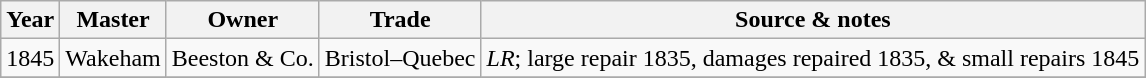<table class=" wikitable">
<tr>
<th>Year</th>
<th>Master</th>
<th>Owner</th>
<th>Trade</th>
<th>Source & notes</th>
</tr>
<tr>
<td>1845</td>
<td>Wakeham</td>
<td>Beeston & Co.</td>
<td>Bristol–Quebec</td>
<td><em>LR</em>; large repair 1835, damages repaired 1835, & small repairs 1845</td>
</tr>
<tr>
</tr>
</table>
